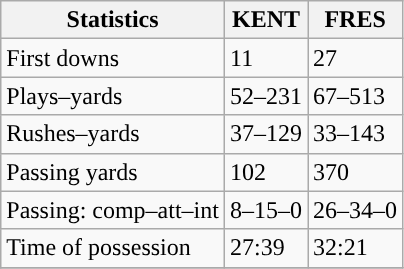<table class="wikitable" style="float: left;">
<tr>
<th>Statistics</th>
<th>KENT</th>
<th>FRES</th>
</tr>
<tr>
<td>First downs</td>
<td>11</td>
<td>27</td>
</tr>
<tr>
<td>Plays–yards</td>
<td>52–231</td>
<td>67–513</td>
</tr>
<tr>
<td>Rushes–yards</td>
<td>37–129</td>
<td>33–143</td>
</tr>
<tr>
<td>Passing yards</td>
<td>102</td>
<td>370</td>
</tr>
<tr>
<td>Passing: comp–att–int</td>
<td>8–15–0</td>
<td>26–34–0</td>
</tr>
<tr>
<td>Time of possession</td>
<td>27:39</td>
<td>32:21</td>
</tr>
<tr>
</tr>
</table>
